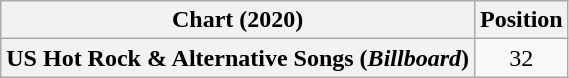<table class="wikitable plainrowheaders" style="text-align:center">
<tr>
<th scope="col">Chart (2020)</th>
<th scope="col">Position</th>
</tr>
<tr>
<th scope="row">US Hot Rock & Alternative Songs (<em>Billboard</em>)</th>
<td>32</td>
</tr>
</table>
